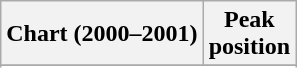<table class="wikitable sortable plainrowheaders" style="text-align:center">
<tr>
<th scope="col">Chart (2000–2001)</th>
<th scope="col">Peak<br> position</th>
</tr>
<tr>
</tr>
<tr>
</tr>
</table>
